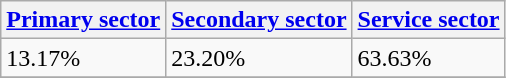<table class="wikitable" border="1">
<tr>
<th><a href='#'>Primary sector</a></th>
<th><a href='#'>Secondary sector</a></th>
<th><a href='#'>Service sector</a></th>
</tr>
<tr>
<td>13.17%</td>
<td>23.20%</td>
<td>63.63%</td>
</tr>
<tr>
</tr>
</table>
